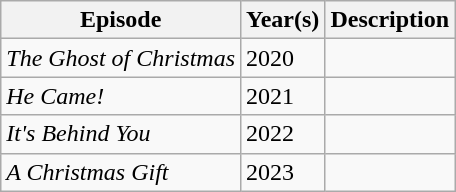<table class="wikitable sortable">
<tr>
<th>Episode</th>
<th>Year(s)</th>
<th>Description</th>
</tr>
<tr>
<td><em>The Ghost of Christmas</em></td>
<td>2020</td>
<td></td>
</tr>
<tr>
<td><em>He Came!</em></td>
<td>2021</td>
<td></td>
</tr>
<tr>
<td><em>It's Behind You</em></td>
<td>2022</td>
<td></td>
</tr>
<tr>
<td><em>A Christmas Gift</em></td>
<td>2023</td>
<td></td>
</tr>
</table>
